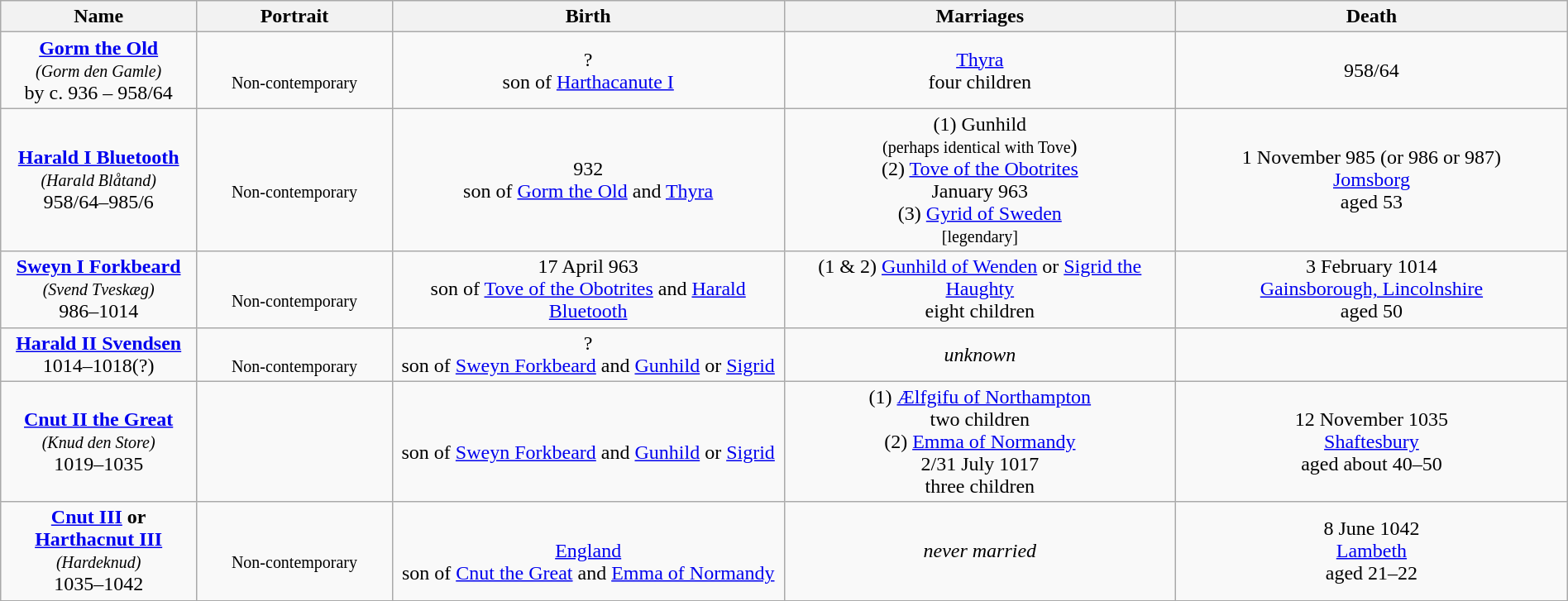<table style="text-align:center; width:100%" class="wikitable sticky-header">
<tr>
<th width=10%>Name</th>
<th width=10%>Portrait</th>
<th width=20%>Birth</th>
<th width=20%>Marriages</th>
<th width=20%>Death</th>
</tr>
<tr>
<td><strong><a href='#'>Gorm the Old</a></strong><br><small><em>(Gorm den Gamle)</em></small><br>by c. 936 – 958/64</td>
<td><br><small>Non-contemporary</small></td>
<td>?<br>son of <a href='#'>Harthacanute I</a></td>
<td><a href='#'>Thyra</a><br>four children</td>
<td>958/64</td>
</tr>
<tr>
<td><strong><a href='#'>Harald I Bluetooth</a></strong><br><small><em>(Harald Blåtand)</em></small><br>958/64–985/6</td>
<td><br><small>Non-contemporary</small></td>
<td>932<br>son of <a href='#'>Gorm the Old</a> and <a href='#'>Thyra</a></td>
<td>(1) Gunhild<br><small>(perhaps identical with Tove</small>)<br>(2) <a href='#'>Tove of the Obotrites</a><br>January 963<br>(3) <a href='#'>Gyrid of Sweden</a><br><small>[legendary]</small></td>
<td>1 November 985 (or 986 or 987)<br><a href='#'>Jomsborg</a><br>aged 53</td>
</tr>
<tr>
<td><strong><a href='#'>Sweyn I Forkbeard</a></strong><br><small><em>(Svend Tveskæg)</em></small><br>986–1014</td>
<td><br><small>Non-contemporary</small></td>
<td>17 April 963<br>son of <a href='#'>Tove of the Obotrites</a> and <a href='#'>Harald Bluetooth</a></td>
<td>(1 & 2) <a href='#'>Gunhild of Wenden</a> or <a href='#'>Sigrid the Haughty</a><br>eight children</td>
<td>3 February 1014<br><a href='#'>Gainsborough, Lincolnshire</a><br>aged 50</td>
</tr>
<tr>
<td><strong><a href='#'>Harald II Svendsen</a></strong><br>1014–1018(?)</td>
<td><br><small>Non-contemporary</small></td>
<td>?<br>son of <a href='#'>Sweyn Forkbeard</a> and <a href='#'>Gunhild</a> or <a href='#'>Sigrid</a></td>
<td><em>unknown</em></td>
<td></td>
</tr>
<tr>
<td><strong><a href='#'>Cnut II the Great</a></strong><br><small><em>(Knud den Store)</em></small><br>1019–1035</td>
<td></td>
<td><br>son of <a href='#'>Sweyn Forkbeard</a> and <a href='#'>Gunhild</a> or <a href='#'>Sigrid</a></td>
<td>(1) <a href='#'>Ælfgifu of Northampton</a><br>two children<br>(2) <a href='#'>Emma of Normandy</a><br>2/31 July 1017<br>three children</td>
<td>12 November 1035<br><a href='#'>Shaftesbury</a><br>aged about 40–50</td>
</tr>
<tr>
<td><strong><a href='#'>Cnut III</a> or <a href='#'>Harthacnut III</a></strong><br><small><em>(Hardeknud)</em></small><br>1035–1042</td>
<td><br><small>Non-contemporary</small></td>
<td><br><a href='#'>England</a><br>son of <a href='#'>Cnut the Great</a> and <a href='#'>Emma of Normandy</a></td>
<td><em>never married</em></td>
<td>8 June 1042<br><a href='#'>Lambeth</a><br>aged 21–22</td>
</tr>
<tr>
</tr>
</table>
